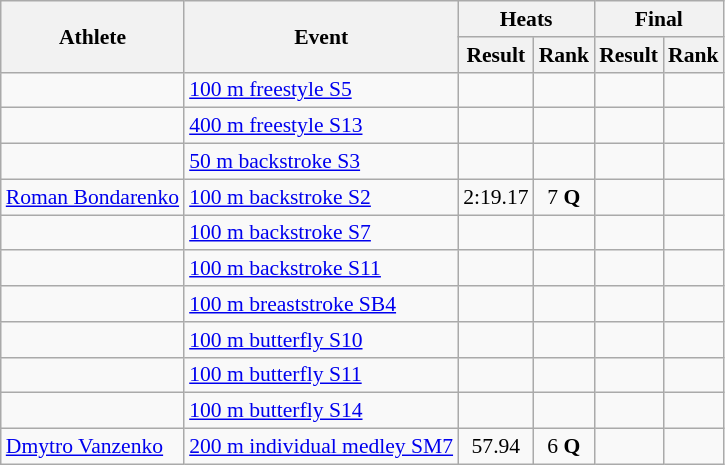<table class=wikitable style="font-size:90%">
<tr>
<th rowspan="2">Athlete</th>
<th rowspan="2">Event</th>
<th colspan="2">Heats</th>
<th colspan="2">Final</th>
</tr>
<tr>
<th>Result</th>
<th>Rank</th>
<th>Result</th>
<th>Rank</th>
</tr>
<tr align=center>
<td align=left> </td>
<td align=left><a href='#'>100 m freestyle S5</a></td>
<td></td>
<td></td>
<td></td>
<td></td>
</tr>
<tr align=center>
<td align=left> </td>
<td align=left><a href='#'>400 m freestyle S13</a></td>
<td></td>
<td></td>
<td></td>
<td></td>
</tr>
<tr align=center>
<td align=left> </td>
<td align=left><a href='#'>50 m backstroke S3</a></td>
<td></td>
<td></td>
<td></td>
<td></td>
</tr>
<tr align=center>
<td align=left><a href='#'>Roman Bondarenko</a></td>
<td align=left><a href='#'>100 m backstroke S2</a></td>
<td>2:19.17</td>
<td>7 <strong>Q</strong></td>
<td></td>
<td></td>
</tr>
<tr align=center>
<td align=left> </td>
<td align=left><a href='#'>100 m backstroke S7</a></td>
<td></td>
<td></td>
<td></td>
<td></td>
</tr>
<tr align=center>
<td align=left> </td>
<td align=left><a href='#'>100 m backstroke S11</a></td>
<td></td>
<td></td>
<td></td>
<td></td>
</tr>
<tr align=center>
<td align=left> </td>
<td align=left><a href='#'>100 m breaststroke SB4</a></td>
<td></td>
<td></td>
<td></td>
<td></td>
</tr>
<tr align=center>
<td align=left> </td>
<td align=left><a href='#'>100 m butterfly S10</a></td>
<td></td>
<td></td>
<td></td>
<td></td>
</tr>
<tr align=center>
<td align=left> </td>
<td align=left><a href='#'>100 m butterfly S11</a></td>
<td></td>
<td></td>
<td></td>
<td></td>
</tr>
<tr align=center>
<td align=left> </td>
<td align=left><a href='#'>100 m butterfly S14</a></td>
<td></td>
<td></td>
<td></td>
<td></td>
</tr>
<tr align=center>
<td align=left><a href='#'>Dmytro Vanzenko</a></td>
<td align=left><a href='#'>200 m individual medley SM7</a></td>
<td>57.94</td>
<td>6 <strong>Q</strong></td>
<td></td>
<td></td>
</tr>
</table>
